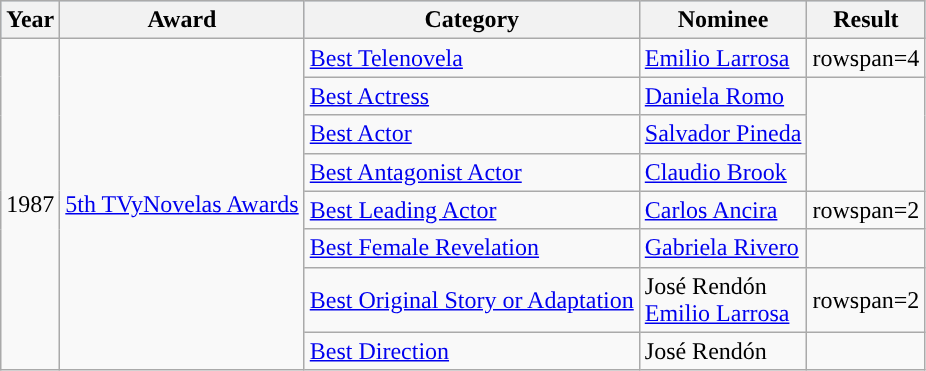<table class="wikitable">
<tr style="background:#b0c4de;">
<th>Year</th>
<th>Award</th>
<th>Category</th>
<th>Nominee</th>
<th>Result</th>
</tr>
<tr>
<td rowspan=8>1987</td>
<td rowspan=8><a href='#'>5th TVyNovelas Awards</a></td>
<td><a href='#'>Best Telenovela</a></td>
<td><a href='#'>Emilio Larrosa</a></td>
<td>rowspan=4 </td>
</tr>
<tr>
<td><a href='#'>Best Actress</a></td>
<td><a href='#'>Daniela Romo</a></td>
</tr>
<tr>
<td><a href='#'>Best Actor</a></td>
<td><a href='#'>Salvador Pineda</a></td>
</tr>
<tr>
<td><a href='#'>Best Antagonist Actor</a></td>
<td><a href='#'>Claudio Brook</a></td>
</tr>
<tr>
<td><a href='#'>Best Leading Actor</a></td>
<td><a href='#'>Carlos Ancira</a></td>
<td>rowspan=2 </td>
</tr>
<tr>
<td><a href='#'>Best Female Revelation</a></td>
<td><a href='#'>Gabriela Rivero</a></td>
</tr>
<tr>
<td><a href='#'>Best Original Story or Adaptation</a></td>
<td>José Rendón<br><a href='#'>Emilio Larrosa</a></td>
<td>rowspan=2 </td>
</tr>
<tr>
<td><a href='#'>Best Direction</a></td>
<td>José Rendón</td>
</tr>
</table>
